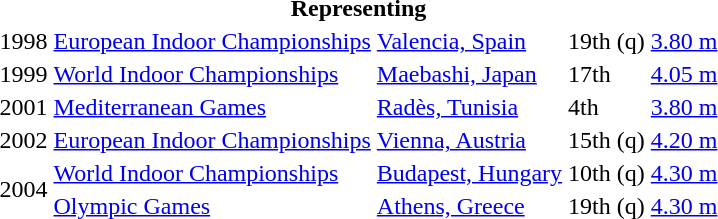<table>
<tr>
<th colspan="5">Representing </th>
</tr>
<tr>
<td>1998</td>
<td><a href='#'>European Indoor Championships</a></td>
<td><a href='#'>Valencia, Spain</a></td>
<td>19th (q)</td>
<td><a href='#'>3.80 m</a></td>
</tr>
<tr>
<td>1999</td>
<td><a href='#'>World Indoor Championships</a></td>
<td><a href='#'>Maebashi, Japan</a></td>
<td>17th</td>
<td><a href='#'>4.05 m</a></td>
</tr>
<tr>
<td>2001</td>
<td><a href='#'>Mediterranean Games</a></td>
<td><a href='#'>Radès, Tunisia</a></td>
<td>4th</td>
<td><a href='#'>3.80 m</a></td>
</tr>
<tr>
<td>2002</td>
<td><a href='#'>European Indoor Championships</a></td>
<td><a href='#'>Vienna, Austria</a></td>
<td>15th (q)</td>
<td><a href='#'>4.20 m</a></td>
</tr>
<tr>
<td rowspan=2>2004</td>
<td><a href='#'>World Indoor Championships</a></td>
<td><a href='#'>Budapest, Hungary</a></td>
<td>10th (q)</td>
<td><a href='#'>4.30 m</a></td>
</tr>
<tr>
<td><a href='#'>Olympic Games</a></td>
<td><a href='#'>Athens, Greece</a></td>
<td>19th (q)</td>
<td><a href='#'>4.30 m</a></td>
</tr>
</table>
